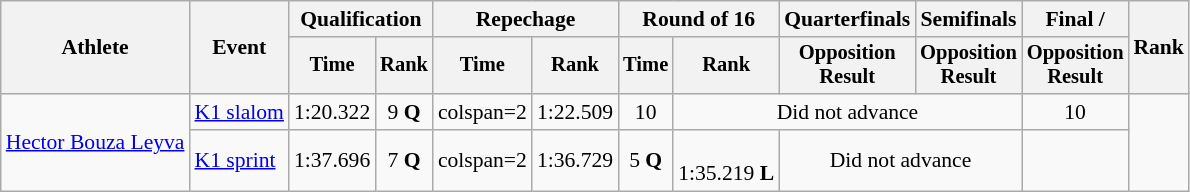<table class="wikitable" style="font-size:90%;">
<tr>
<th rowspan=2>Athlete</th>
<th rowspan=2>Event</th>
<th colspan=2>Qualification</th>
<th colspan=2>Repechage</th>
<th colspan=2>Round of 16</th>
<th>Quarterfinals</th>
<th>Semifinals</th>
<th>Final / </th>
<th rowspan=2>Rank</th>
</tr>
<tr style="font-size:95%">
<th>Time</th>
<th>Rank</th>
<th>Time</th>
<th>Rank</th>
<th>Time</th>
<th>Rank</th>
<th>Opposition <br>Result</th>
<th>Opposition <br>Result</th>
<th>Opposition <br>Result</th>
</tr>
<tr align=center>
<td rowspan=2 align=left><a href='#'>Hector Bouza Leyva</a></td>
<td align=left><a href='#'>K1 slalom</a></td>
<td>1:20.322</td>
<td>9 <strong>Q</strong></td>
<td>colspan=2 </td>
<td>1:22.509</td>
<td>10</td>
<td colspan=3>Did not advance</td>
<td>10</td>
</tr>
<tr align=center>
<td align=left><a href='#'>K1 sprint</a></td>
<td>1:37.696</td>
<td>7 <strong>Q</strong></td>
<td>colspan=2 </td>
<td>1:36.729</td>
<td>5 <strong>Q</strong></td>
<td><br>1:35.219 <strong>L</strong></td>
<td colspan=2>Did not advance</td>
<td></td>
</tr>
</table>
